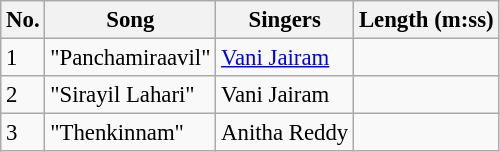<table class="wikitable" style="font-size:95%;">
<tr>
<th>No.</th>
<th>Song</th>
<th>Singers</th>
<th>Length (m:ss)</th>
</tr>
<tr>
<td>1</td>
<td>"Panchamiraavil"</td>
<td><a href='#'>Vani Jairam</a></td>
<td></td>
</tr>
<tr>
<td>2</td>
<td>"Sirayil Lahari"</td>
<td>Vani Jairam</td>
<td></td>
</tr>
<tr>
<td>3</td>
<td>"Thenkinnam"</td>
<td>Anitha Reddy</td>
<td></td>
</tr>
</table>
